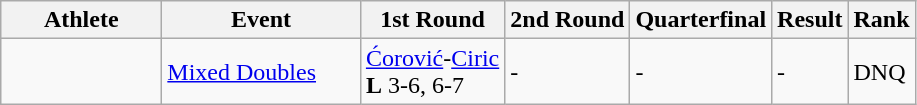<table class=wikitable>
<tr>
<th width=100>Athlete</th>
<th width=125>Event</th>
<th>1st Round</th>
<th>2nd Round</th>
<th>Quarterfinal</th>
<th>Result</th>
<th>Rank</th>
</tr>
<tr>
<td></td>
<td><a href='#'>Mixed Doubles</a></td>
<td> <a href='#'>Ćorović</a>-<a href='#'>Ciric</a><br><strong>L</strong> 3-6, 6-7</td>
<td>-</td>
<td>-</td>
<td>-</td>
<td>DNQ</td>
</tr>
</table>
